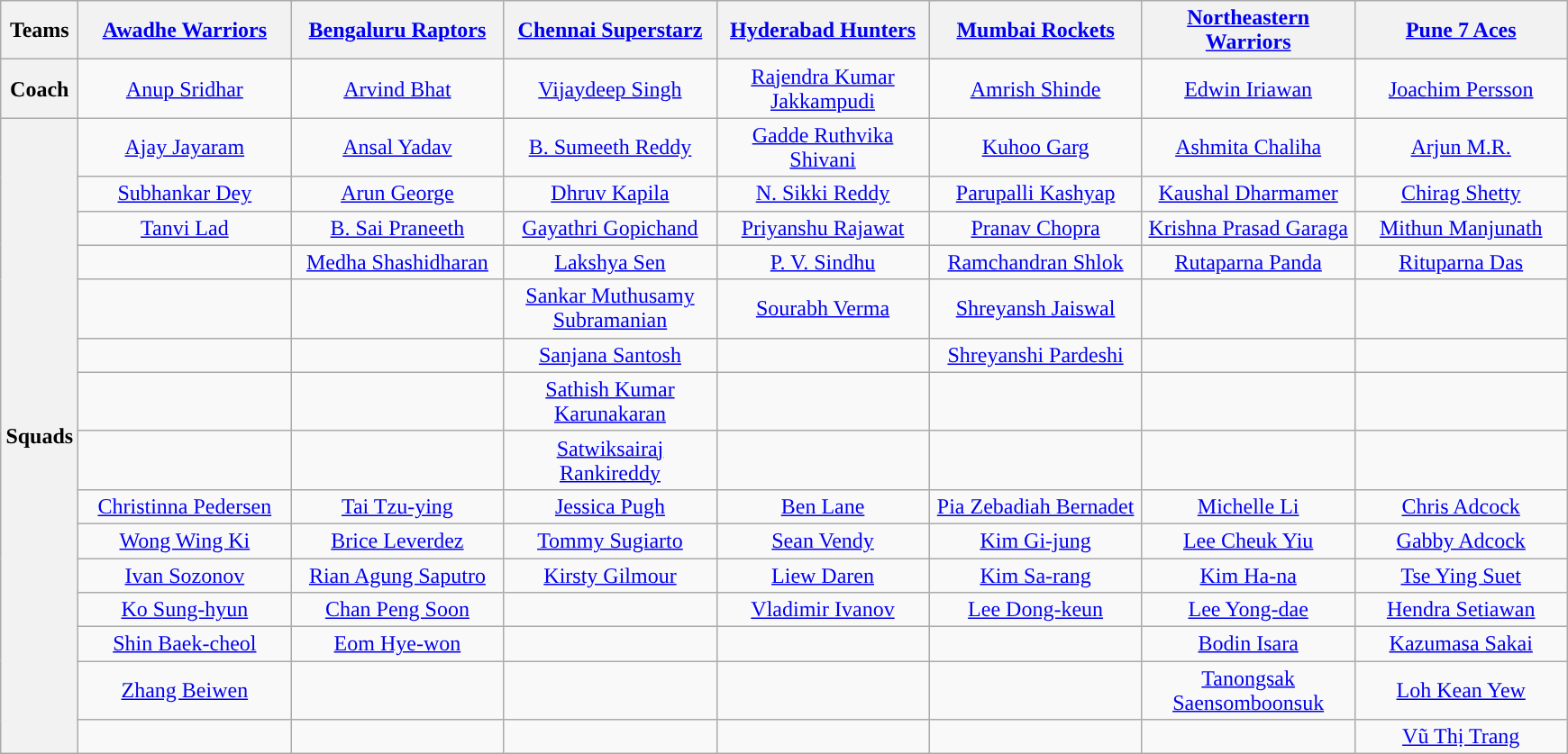<table class="wikitable" style="text-align:center;">
<tr>
<th colspan=>Teams</th>
<th width="150"><a href='#'>Awadhe Warriors</a></th>
<th width="150"><a href='#'>Bengaluru Raptors</a></th>
<th width="150"><a href='#'>Chennai Superstarz</a></th>
<th width="150"><a href='#'>Hyderabad Hunters</a></th>
<th width="150"><a href='#'>Mumbai Rockets</a></th>
<th width="150"><a href='#'>Northeastern Warriors</a></th>
<th width="150"><a href='#'>Pune 7 Aces</a></th>
</tr>
<tr>
<th colspan=>Coach</th>
<td align="center"> <a href='#'>Anup Sridhar</a></td>
<td align="center"> <a href='#'>Arvind Bhat</a></td>
<td align="center"> <a href='#'>Vijaydeep Singh</a></td>
<td align="center"> <a href='#'>Rajendra Kumar Jakkampudi</a></td>
<td align="center"> <a href='#'>Amrish Shinde</a></td>
<td align="center"> <a href='#'>Edwin Iriawan</a></td>
<td align="center"> <a href='#'>Joachim Persson</a></td>
</tr>
<tr>
<th rowspan="15" width="50">Squads</th>
<td> <a href='#'>Ajay Jayaram</a></td>
<td> <a href='#'>Ansal Yadav</a></td>
<td> <a href='#'>B. Sumeeth Reddy</a></td>
<td> <a href='#'>Gadde Ruthvika Shivani</a></td>
<td> <a href='#'>Kuhoo Garg</a></td>
<td> <a href='#'>Ashmita Chaliha</a></td>
<td> <a href='#'>Arjun M.R.</a></td>
</tr>
<tr>
<td> <a href='#'>Subhankar Dey</a></td>
<td> <a href='#'>Arun George</a></td>
<td> <a href='#'>Dhruv Kapila</a></td>
<td> <a href='#'>N. Sikki Reddy</a></td>
<td> <a href='#'>Parupalli Kashyap</a></td>
<td> <a href='#'>Kaushal Dharmamer</a></td>
<td> <a href='#'>Chirag Shetty</a></td>
</tr>
<tr>
<td> <a href='#'>Tanvi Lad</a></td>
<td> <a href='#'>B. Sai Praneeth</a></td>
<td> <a href='#'>Gayathri Gopichand</a></td>
<td> <a href='#'>Priyanshu Rajawat</a></td>
<td> <a href='#'>Pranav Chopra</a></td>
<td> <a href='#'>Krishna Prasad Garaga</a></td>
<td> <a href='#'>Mithun Manjunath</a></td>
</tr>
<tr>
<td></td>
<td> <a href='#'>Medha Shashidharan</a></td>
<td> <a href='#'>Lakshya Sen</a></td>
<td> <a href='#'>P. V. Sindhu</a></td>
<td> <a href='#'>Ramchandran Shlok</a></td>
<td> <a href='#'>Rutaparna Panda</a></td>
<td> <a href='#'>Rituparna Das</a></td>
</tr>
<tr>
<td></td>
<td></td>
<td> <a href='#'>Sankar Muthusamy Subramanian</a></td>
<td> <a href='#'>Sourabh Verma</a></td>
<td> <a href='#'>Shreyansh Jaiswal</a></td>
<td></td>
<td></td>
</tr>
<tr>
<td></td>
<td></td>
<td> <a href='#'>Sanjana Santosh</a></td>
<td></td>
<td> <a href='#'>Shreyanshi Pardeshi</a></td>
<td></td>
<td></td>
</tr>
<tr>
<td></td>
<td></td>
<td> <a href='#'>Sathish Kumar Karunakaran</a></td>
<td></td>
<td></td>
<td></td>
<td></td>
</tr>
<tr>
<td></td>
<td></td>
<td> <a href='#'>Satwiksairaj Rankireddy</a></td>
<td></td>
<td></td>
<td></td>
<td></td>
</tr>
<tr>
<td> <a href='#'>Christinna Pedersen</a></td>
<td> <a href='#'>Tai Tzu-ying</a></td>
<td> <a href='#'>Jessica Pugh</a></td>
<td> <a href='#'>Ben Lane</a></td>
<td> <a href='#'>Pia Zebadiah Bernadet</a></td>
<td> <a href='#'>Michelle Li</a></td>
<td> <a href='#'>Chris Adcock</a></td>
</tr>
<tr>
<td> <a href='#'>Wong Wing Ki</a></td>
<td> <a href='#'>Brice Leverdez</a></td>
<td> <a href='#'>Tommy Sugiarto</a></td>
<td> <a href='#'>Sean Vendy</a></td>
<td> <a href='#'>Kim Gi-jung</a></td>
<td> <a href='#'>Lee Cheuk Yiu</a></td>
<td> <a href='#'>Gabby Adcock</a></td>
</tr>
<tr>
<td> <a href='#'>Ivan Sozonov</a></td>
<td> <a href='#'>Rian Agung Saputro</a></td>
<td> <a href='#'>Kirsty Gilmour</a></td>
<td> <a href='#'>Liew Daren</a></td>
<td> <a href='#'>Kim Sa-rang</a></td>
<td> <a href='#'>Kim Ha-na</a></td>
<td> <a href='#'>Tse Ying Suet</a></td>
</tr>
<tr>
<td> <a href='#'>Ko Sung-hyun</a></td>
<td> <a href='#'>Chan Peng Soon</a></td>
<td></td>
<td> <a href='#'>Vladimir Ivanov</a></td>
<td> <a href='#'>Lee Dong-keun</a></td>
<td> <a href='#'>Lee Yong-dae</a></td>
<td> <a href='#'>Hendra Setiawan</a></td>
</tr>
<tr>
<td> <a href='#'>Shin Baek-cheol</a></td>
<td> <a href='#'>Eom Hye-won</a></td>
<td></td>
<td></td>
<td></td>
<td> <a href='#'>Bodin Isara</a></td>
<td> <a href='#'>Kazumasa Sakai</a></td>
</tr>
<tr>
<td> <a href='#'>Zhang Beiwen</a></td>
<td></td>
<td></td>
<td></td>
<td></td>
<td> <a href='#'>Tanongsak Saensomboonsuk</a></td>
<td> <a href='#'>Loh Kean Yew</a></td>
</tr>
<tr>
<td></td>
<td></td>
<td></td>
<td></td>
<td></td>
<td></td>
<td> <a href='#'>Vũ Thị Trang</a></td>
</tr>
</table>
